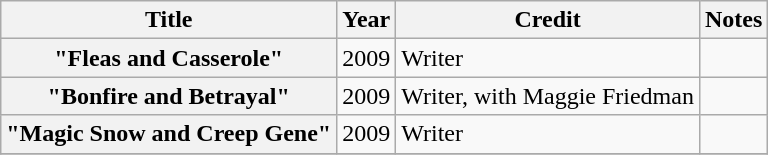<table class="wikitable sortable plainrowheaders">
<tr>
<th scope="col">Title</th>
<th scope="col">Year</th>
<th scope="col">Credit</th>
<th scope="col" class="unsortable">Notes</th>
</tr>
<tr>
<th scope="row">"Fleas and Casserole"</th>
<td align="center">2009</td>
<td>Writer</td>
<td></td>
</tr>
<tr>
<th scope="row">"Bonfire and Betrayal"</th>
<td align="center">2009</td>
<td>Writer, with Maggie Friedman</td>
<td></td>
</tr>
<tr>
<th scope="row">"Magic Snow and Creep Gene"</th>
<td align="center">2009</td>
<td>Writer</td>
<td></td>
</tr>
<tr>
</tr>
</table>
